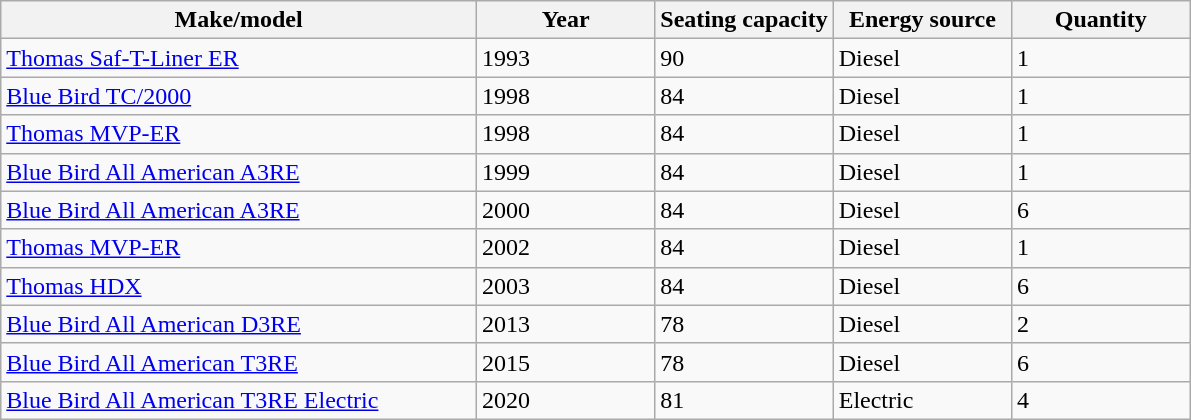<table class="wikitable mw-collapsible">
<tr>
<th scope="col" style="width: 40%;">Make/model</th>
<th scope="col" style="width: 15%;">Year</th>
<th scope="col" style="width: 15%;">Seating capacity</th>
<th scope="col" style="width: 15%;">Energy source</th>
<th scope="col" style="width: 15%;">Quantity</th>
</tr>
<tr>
<td><a href='#'>Thomas Saf-T-Liner ER</a></td>
<td>1993</td>
<td>90</td>
<td>Diesel</td>
<td>1</td>
</tr>
<tr>
<td><a href='#'>Blue Bird TC/2000</a></td>
<td>1998</td>
<td>84</td>
<td>Diesel</td>
<td>1</td>
</tr>
<tr>
<td><a href='#'>Thomas MVP-ER</a></td>
<td>1998</td>
<td>84</td>
<td>Diesel</td>
<td>1</td>
</tr>
<tr>
<td><a href='#'>Blue Bird All American A3RE</a></td>
<td>1999</td>
<td>84</td>
<td>Diesel</td>
<td>1</td>
</tr>
<tr>
<td><a href='#'>Blue Bird All American A3RE</a></td>
<td>2000</td>
<td>84</td>
<td>Diesel</td>
<td>6</td>
</tr>
<tr>
<td><a href='#'>Thomas MVP-ER</a></td>
<td>2002</td>
<td>84</td>
<td>Diesel</td>
<td>1</td>
</tr>
<tr>
<td><a href='#'>Thomas HDX</a></td>
<td>2003</td>
<td>84</td>
<td>Diesel</td>
<td>6</td>
</tr>
<tr>
<td><a href='#'>Blue Bird All American D3RE</a></td>
<td>2013</td>
<td>78</td>
<td>Diesel</td>
<td>2</td>
</tr>
<tr>
<td><a href='#'>Blue Bird All American T3RE</a></td>
<td>2015</td>
<td>78</td>
<td>Diesel</td>
<td>6</td>
</tr>
<tr>
<td><a href='#'>Blue Bird All American T3RE Electric</a></td>
<td>2020</td>
<td>81</td>
<td>Electric</td>
<td>4</td>
</tr>
</table>
